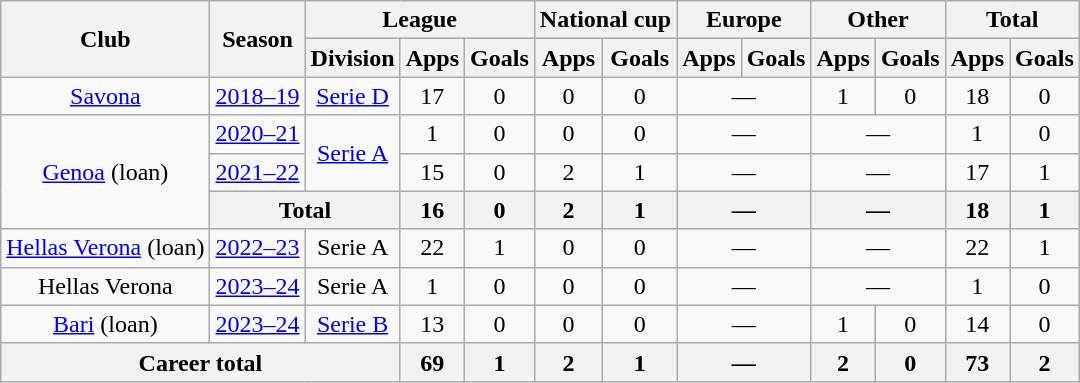<table class="wikitable" style="text-align:center">
<tr>
<th rowspan="2">Club</th>
<th rowspan="2">Season</th>
<th colspan="3">League</th>
<th colspan="2">National cup</th>
<th colspan="2">Europe</th>
<th colspan="2">Other</th>
<th colspan="2">Total</th>
</tr>
<tr>
<th>Division</th>
<th>Apps</th>
<th>Goals</th>
<th>Apps</th>
<th>Goals</th>
<th>Apps</th>
<th>Goals</th>
<th>Apps</th>
<th>Goals</th>
<th>Apps</th>
<th>Goals</th>
</tr>
<tr>
<td><a href='#'>Savona</a></td>
<td><a href='#'>2018–19</a></td>
<td><a href='#'>Serie D</a></td>
<td>17</td>
<td>0</td>
<td>0</td>
<td>0</td>
<td colspan="2">—</td>
<td>1</td>
<td>0</td>
<td>18</td>
<td>0</td>
</tr>
<tr>
<td rowspan="3"><a href='#'>Genoa</a> (loan)</td>
<td><a href='#'>2020–21</a></td>
<td rowspan="2"><a href='#'>Serie A</a></td>
<td>1</td>
<td>0</td>
<td>0</td>
<td>0</td>
<td colspan="2">—</td>
<td colspan="2">—</td>
<td>1</td>
<td>0</td>
</tr>
<tr>
<td><a href='#'>2021–22</a></td>
<td>15</td>
<td>0</td>
<td>2</td>
<td>1</td>
<td colspan="2">—</td>
<td colspan="2">—</td>
<td>17</td>
<td>1</td>
</tr>
<tr>
<th colspan="2">Total</th>
<th>16</th>
<th>0</th>
<th>2</th>
<th>1</th>
<th colspan="2">—</th>
<th colspan="2">—</th>
<th>18</th>
<th>1</th>
</tr>
<tr>
<td><a href='#'>Hellas Verona</a> (loan)</td>
<td><a href='#'>2022–23</a></td>
<td>Serie A</td>
<td>22</td>
<td>1</td>
<td>0</td>
<td>0</td>
<td colspan="2">—</td>
<td colspan="2">—</td>
<td>22</td>
<td>1</td>
</tr>
<tr>
<td>Hellas Verona</td>
<td><a href='#'>2023–24</a></td>
<td>Serie A</td>
<td>1</td>
<td>0</td>
<td>0</td>
<td>0</td>
<td colspan="2">—</td>
<td colspan="2">—</td>
<td>1</td>
<td>0</td>
</tr>
<tr>
<td><a href='#'>Bari</a> (loan)</td>
<td><a href='#'>2023–24</a></td>
<td><a href='#'>Serie B</a></td>
<td>13</td>
<td>0</td>
<td>0</td>
<td>0</td>
<td colspan="2">—</td>
<td>1</td>
<td>0</td>
<td>14</td>
<td>0</td>
</tr>
<tr>
<th colspan="3">Career total</th>
<th>69</th>
<th>1</th>
<th>2</th>
<th>1</th>
<th colspan="2">—</th>
<th>2</th>
<th>0</th>
<th>73</th>
<th>2</th>
</tr>
</table>
